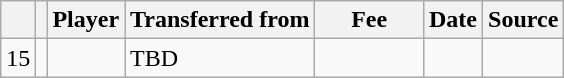<table class="wikitable plainrowheaders sortable">
<tr>
<th></th>
<th></th>
<th scope=col>Player</th>
<th>Transferred from</th>
<th !scope=col; style="width: 65px;">Fee</th>
<th scope=col>Date</th>
<th scope=col>Source</th>
</tr>
<tr>
<td align=center>15</td>
<td align=center></td>
<td></td>
<td>TBD</td>
<td></td>
<td></td>
<td></td>
</tr>
</table>
